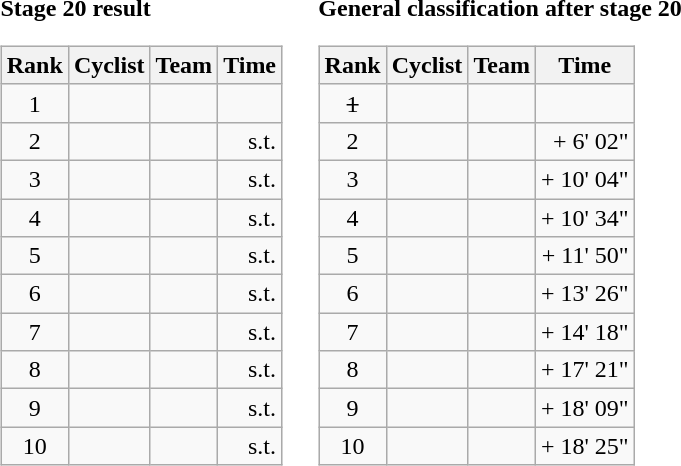<table>
<tr>
<td><strong>Stage 20 result</strong><br><table class="wikitable">
<tr>
<th scope="col">Rank</th>
<th scope="col">Cyclist</th>
<th scope="col">Team</th>
<th scope="col">Time</th>
</tr>
<tr>
<td style="text-align:center;">1</td>
<td></td>
<td></td>
<td style="text-align:right;"></td>
</tr>
<tr>
<td style="text-align:center;">2</td>
<td></td>
<td></td>
<td style="text-align:right;">s.t.</td>
</tr>
<tr>
<td style="text-align:center;">3</td>
<td></td>
<td></td>
<td style="text-align:right;">s.t.</td>
</tr>
<tr>
<td style="text-align:center;">4</td>
<td></td>
<td></td>
<td style="text-align:right;">s.t.</td>
</tr>
<tr>
<td style="text-align:center;">5</td>
<td></td>
<td></td>
<td style="text-align:right;">s.t.</td>
</tr>
<tr>
<td style="text-align:center;">6</td>
<td></td>
<td></td>
<td style="text-align:right;">s.t.</td>
</tr>
<tr>
<td style="text-align:center;">7</td>
<td></td>
<td></td>
<td style="text-align:right;">s.t.</td>
</tr>
<tr>
<td style="text-align:center;">8</td>
<td></td>
<td></td>
<td style="text-align:right;">s.t.</td>
</tr>
<tr>
<td style="text-align:center;">9</td>
<td></td>
<td></td>
<td style="text-align:right;">s.t.</td>
</tr>
<tr>
<td style="text-align:center;">10</td>
<td></td>
<td></td>
<td style="text-align:right;">s.t.</td>
</tr>
</table>
</td>
<td></td>
<td><strong>General classification after stage 20</strong><br><table class="wikitable">
<tr>
<th scope="col">Rank</th>
<th scope="col">Cyclist</th>
<th scope="col">Team</th>
<th scope="col">Time</th>
</tr>
<tr>
<td style="text-align:center;"><del>1</del></td>
<td><del></del> </td>
<td><del></del></td>
<td style="text-align:right;"><del></del></td>
</tr>
<tr>
<td style="text-align:center;">2</td>
<td></td>
<td></td>
<td style="text-align:right;">+ 6' 02"</td>
</tr>
<tr>
<td style="text-align:center;">3</td>
<td></td>
<td></td>
<td style="text-align:right;">+ 10' 04"</td>
</tr>
<tr>
<td style="text-align:center;">4</td>
<td></td>
<td></td>
<td style="text-align:right;">+ 10' 34"</td>
</tr>
<tr>
<td style="text-align:center;">5</td>
<td></td>
<td></td>
<td style="text-align:right;">+ 11' 50"</td>
</tr>
<tr>
<td style="text-align:center;">6</td>
<td></td>
<td></td>
<td style="text-align:right;">+ 13' 26"</td>
</tr>
<tr>
<td style="text-align:center;">7</td>
<td></td>
<td></td>
<td style="text-align:right;">+ 14' 18"</td>
</tr>
<tr>
<td style="text-align:center;">8</td>
<td></td>
<td></td>
<td style="text-align:right;">+ 17' 21"</td>
</tr>
<tr>
<td style="text-align:center;">9</td>
<td></td>
<td></td>
<td style="text-align:right;">+ 18' 09"</td>
</tr>
<tr>
<td style="text-align:center;">10</td>
<td></td>
<td></td>
<td style="text-align:right;">+ 18' 25"</td>
</tr>
</table>
</td>
</tr>
</table>
